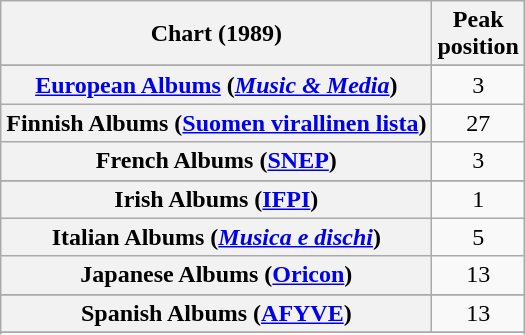<table class="wikitable sortable plainrowheaders" style="text-align:center">
<tr>
<th scope="col">Chart (1989)</th>
<th scope="col">Peak<br>position</th>
</tr>
<tr>
</tr>
<tr>
</tr>
<tr>
</tr>
<tr>
</tr>
<tr>
<th scope="row"><a href='#'>European Albums</a> (<em><a href='#'>Music & Media</a></em>)</th>
<td>3</td>
</tr>
<tr>
<th scope="row">Finnish Albums (<a href='#'>Suomen virallinen lista</a>)</th>
<td>27</td>
</tr>
<tr>
<th scope="row">French Albums (<a href='#'>SNEP</a>)</th>
<td>3</td>
</tr>
<tr>
</tr>
<tr>
<th scope="row">Irish Albums (<a href='#'>IFPI</a>)</th>
<td>1</td>
</tr>
<tr>
<th scope="row">Italian Albums (<em><a href='#'>Musica e dischi</a></em>)</th>
<td>5</td>
</tr>
<tr>
<th scope="row">Japanese Albums (<a href='#'>Oricon</a>)</th>
<td>13</td>
</tr>
<tr>
</tr>
<tr>
</tr>
<tr>
<th scope="row">Spanish Albums (<a href='#'>AFYVE</a>)</th>
<td>13</td>
</tr>
<tr>
</tr>
<tr>
</tr>
<tr>
</tr>
<tr>
</tr>
</table>
